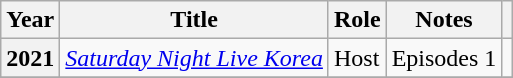<table class="wikitable plainrowheaders sortable nowrap">
<tr>
<th scope="col">Year</th>
<th scope="col">Title</th>
<th scope="col">Role</th>
<th scope="col" class="unsortable">Notes</th>
<th scope="col" class="unsortable"></th>
</tr>
<tr>
<th scope="row">2021</th>
<td><em><a href='#'>Saturday Night Live Korea</a></em></td>
<td>Host</td>
<td>Episodes 1</td>
<td style="text-align:center;"></td>
</tr>
<tr>
</tr>
</table>
